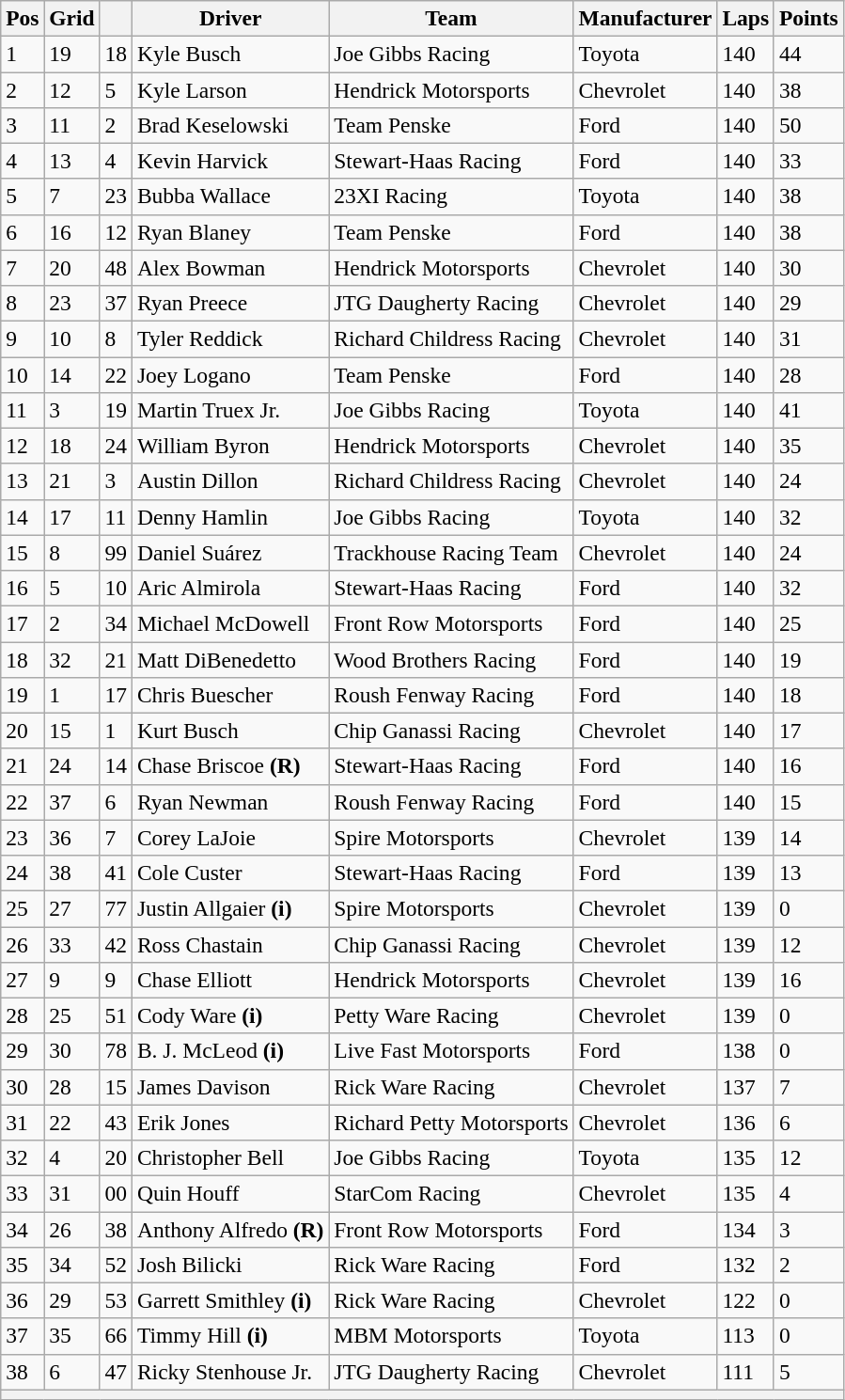<table class="wikitable" style="font-size:98%">
<tr>
<th>Pos</th>
<th>Grid</th>
<th></th>
<th>Driver</th>
<th>Team</th>
<th>Manufacturer</th>
<th>Laps</th>
<th>Points</th>
</tr>
<tr>
<td>1</td>
<td>19</td>
<td>18</td>
<td>Kyle Busch</td>
<td>Joe Gibbs Racing</td>
<td>Toyota</td>
<td>140</td>
<td>44</td>
</tr>
<tr>
<td>2</td>
<td>12</td>
<td>5</td>
<td>Kyle Larson</td>
<td>Hendrick Motorsports</td>
<td>Chevrolet</td>
<td>140</td>
<td>38</td>
</tr>
<tr>
<td>3</td>
<td>11</td>
<td>2</td>
<td>Brad Keselowski</td>
<td>Team Penske</td>
<td>Ford</td>
<td>140</td>
<td>50</td>
</tr>
<tr>
<td>4</td>
<td>13</td>
<td>4</td>
<td>Kevin Harvick</td>
<td>Stewart-Haas Racing</td>
<td>Ford</td>
<td>140</td>
<td>33</td>
</tr>
<tr>
<td>5</td>
<td>7</td>
<td>23</td>
<td>Bubba Wallace</td>
<td>23XI Racing</td>
<td>Toyota</td>
<td>140</td>
<td>38</td>
</tr>
<tr>
<td>6</td>
<td>16</td>
<td>12</td>
<td>Ryan Blaney</td>
<td>Team Penske</td>
<td>Ford</td>
<td>140</td>
<td>38</td>
</tr>
<tr>
<td>7</td>
<td>20</td>
<td>48</td>
<td>Alex Bowman</td>
<td>Hendrick Motorsports</td>
<td>Chevrolet</td>
<td>140</td>
<td>30</td>
</tr>
<tr>
<td>8</td>
<td>23</td>
<td>37</td>
<td>Ryan Preece</td>
<td>JTG Daugherty Racing</td>
<td>Chevrolet</td>
<td>140</td>
<td>29</td>
</tr>
<tr>
<td>9</td>
<td>10</td>
<td>8</td>
<td>Tyler Reddick</td>
<td>Richard Childress Racing</td>
<td>Chevrolet</td>
<td>140</td>
<td>31</td>
</tr>
<tr>
<td>10</td>
<td>14</td>
<td>22</td>
<td>Joey Logano</td>
<td>Team Penske</td>
<td>Ford</td>
<td>140</td>
<td>28</td>
</tr>
<tr>
<td>11</td>
<td>3</td>
<td>19</td>
<td>Martin Truex Jr.</td>
<td>Joe Gibbs Racing</td>
<td>Toyota</td>
<td>140</td>
<td>41</td>
</tr>
<tr>
<td>12</td>
<td>18</td>
<td>24</td>
<td>William Byron</td>
<td>Hendrick Motorsports</td>
<td>Chevrolet</td>
<td>140</td>
<td>35</td>
</tr>
<tr>
<td>13</td>
<td>21</td>
<td>3</td>
<td>Austin Dillon</td>
<td>Richard Childress Racing</td>
<td>Chevrolet</td>
<td>140</td>
<td>24</td>
</tr>
<tr>
<td>14</td>
<td>17</td>
<td>11</td>
<td>Denny Hamlin</td>
<td>Joe Gibbs Racing</td>
<td>Toyota</td>
<td>140</td>
<td>32</td>
</tr>
<tr>
<td>15</td>
<td>8</td>
<td>99</td>
<td>Daniel Suárez</td>
<td>Trackhouse Racing Team</td>
<td>Chevrolet</td>
<td>140</td>
<td>24</td>
</tr>
<tr>
<td>16</td>
<td>5</td>
<td>10</td>
<td>Aric Almirola</td>
<td>Stewart-Haas Racing</td>
<td>Ford</td>
<td>140</td>
<td>32</td>
</tr>
<tr>
<td>17</td>
<td>2</td>
<td>34</td>
<td>Michael McDowell</td>
<td>Front Row Motorsports</td>
<td>Ford</td>
<td>140</td>
<td>25</td>
</tr>
<tr>
<td>18</td>
<td>32</td>
<td>21</td>
<td>Matt DiBenedetto</td>
<td>Wood Brothers Racing</td>
<td>Ford</td>
<td>140</td>
<td>19</td>
</tr>
<tr>
<td>19</td>
<td>1</td>
<td>17</td>
<td>Chris Buescher</td>
<td>Roush Fenway Racing</td>
<td>Ford</td>
<td>140</td>
<td>18</td>
</tr>
<tr>
<td>20</td>
<td>15</td>
<td>1</td>
<td>Kurt Busch</td>
<td>Chip Ganassi Racing</td>
<td>Chevrolet</td>
<td>140</td>
<td>17</td>
</tr>
<tr>
<td>21</td>
<td>24</td>
<td>14</td>
<td>Chase Briscoe <strong>(R)</strong></td>
<td>Stewart-Haas Racing</td>
<td>Ford</td>
<td>140</td>
<td>16</td>
</tr>
<tr>
<td>22</td>
<td>37</td>
<td>6</td>
<td>Ryan Newman</td>
<td>Roush Fenway Racing</td>
<td>Ford</td>
<td>140</td>
<td>15</td>
</tr>
<tr>
<td>23</td>
<td>36</td>
<td>7</td>
<td>Corey LaJoie</td>
<td>Spire Motorsports</td>
<td>Chevrolet</td>
<td>139</td>
<td>14</td>
</tr>
<tr>
<td>24</td>
<td>38</td>
<td>41</td>
<td>Cole Custer</td>
<td>Stewart-Haas Racing</td>
<td>Ford</td>
<td>139</td>
<td>13</td>
</tr>
<tr>
<td>25</td>
<td>27</td>
<td>77</td>
<td>Justin Allgaier <strong>(i)</strong></td>
<td>Spire Motorsports</td>
<td>Chevrolet</td>
<td>139</td>
<td>0</td>
</tr>
<tr>
<td>26</td>
<td>33</td>
<td>42</td>
<td>Ross Chastain</td>
<td>Chip Ganassi Racing</td>
<td>Chevrolet</td>
<td>139</td>
<td>12</td>
</tr>
<tr>
<td>27</td>
<td>9</td>
<td>9</td>
<td>Chase Elliott</td>
<td>Hendrick Motorsports</td>
<td>Chevrolet</td>
<td>139</td>
<td>16</td>
</tr>
<tr>
<td>28</td>
<td>25</td>
<td>51</td>
<td>Cody Ware <strong>(i)</strong></td>
<td>Petty Ware Racing</td>
<td>Chevrolet</td>
<td>139</td>
<td>0</td>
</tr>
<tr>
<td>29</td>
<td>30</td>
<td>78</td>
<td>B. J. McLeod <strong>(i)</strong></td>
<td>Live Fast Motorsports</td>
<td>Ford</td>
<td>138</td>
<td>0</td>
</tr>
<tr>
<td>30</td>
<td>28</td>
<td>15</td>
<td>James Davison</td>
<td>Rick Ware Racing</td>
<td>Chevrolet</td>
<td>137</td>
<td>7</td>
</tr>
<tr>
<td>31</td>
<td>22</td>
<td>43</td>
<td>Erik Jones</td>
<td>Richard Petty Motorsports</td>
<td>Chevrolet</td>
<td>136</td>
<td>6</td>
</tr>
<tr>
<td>32</td>
<td>4</td>
<td>20</td>
<td>Christopher Bell</td>
<td>Joe Gibbs Racing</td>
<td>Toyota</td>
<td>135</td>
<td>12</td>
</tr>
<tr>
<td>33</td>
<td>31</td>
<td>00</td>
<td>Quin Houff</td>
<td>StarCom Racing</td>
<td>Chevrolet</td>
<td>135</td>
<td>4</td>
</tr>
<tr>
<td>34</td>
<td>26</td>
<td>38</td>
<td>Anthony Alfredo <strong>(R)</strong></td>
<td>Front Row Motorsports</td>
<td>Ford</td>
<td>134</td>
<td>3</td>
</tr>
<tr>
<td>35</td>
<td>34</td>
<td>52</td>
<td>Josh Bilicki</td>
<td>Rick Ware Racing</td>
<td>Ford</td>
<td>132</td>
<td>2</td>
</tr>
<tr>
<td>36</td>
<td>29</td>
<td>53</td>
<td>Garrett Smithley <strong>(i)</strong></td>
<td>Rick Ware Racing</td>
<td>Chevrolet</td>
<td>122</td>
<td>0</td>
</tr>
<tr>
<td>37</td>
<td>35</td>
<td>66</td>
<td>Timmy Hill <strong>(i)</strong></td>
<td>MBM Motorsports</td>
<td>Toyota</td>
<td>113</td>
<td>0</td>
</tr>
<tr>
<td>38</td>
<td>6</td>
<td>47</td>
<td>Ricky Stenhouse Jr.</td>
<td>JTG Daugherty Racing</td>
<td>Chevrolet</td>
<td>111</td>
<td>5</td>
</tr>
<tr>
<th colspan="8"></th>
</tr>
</table>
